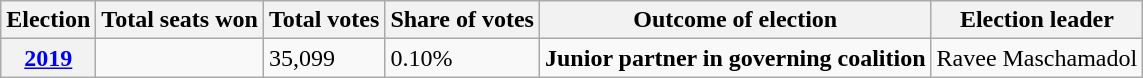<table class="wikitable">
<tr>
<th>Election</th>
<th>Total seats won</th>
<th>Total votes</th>
<th>Share of votes</th>
<th>Outcome of election</th>
<th>Election leader</th>
</tr>
<tr>
<th><a href='#'>2019</a></th>
<td></td>
<td>35,099</td>
<td>0.10%</td>
<td><strong>Junior partner in governing coalition</strong></td>
<td>Ravee Maschamadol</td>
</tr>
</table>
